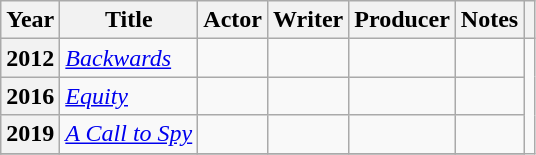<table class="wikitable plainrowheaders sortable">
<tr>
<th scope="col">Year</th>
<th scope="col">Title</th>
<th scope="col">Actor</th>
<th scope="col">Writer</th>
<th scope="col">Producer</th>
<th scope="col" class="unsortable">Notes</th>
<th scope="col" class="unsortable"></th>
</tr>
<tr>
<th>2012</th>
<td><em><a href='#'>Backwards</a></em></td>
<td></td>
<td></td>
<td></td>
<td></td>
</tr>
<tr>
<th>2016</th>
<td><em><a href='#'>Equity</a></em></td>
<td></td>
<td></td>
<td></td>
<td></td>
</tr>
<tr>
<th>2019</th>
<td><em><a href='#'>A Call to Spy</a></em></td>
<td></td>
<td></td>
<td></td>
<td></td>
</tr>
<tr>
</tr>
</table>
